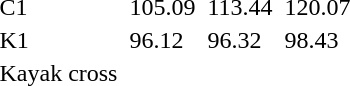<table>
<tr>
<td>C1</td>
<td></td>
<td>105.09</td>
<td></td>
<td>113.44</td>
<td></td>
<td>120.07</td>
</tr>
<tr>
<td>K1</td>
<td></td>
<td>96.12</td>
<td></td>
<td>96.32</td>
<td></td>
<td>98.43</td>
</tr>
<tr>
<td>Kayak cross</td>
<td colspan=2></td>
<td colspan=2></td>
<td colspan=2></td>
</tr>
</table>
